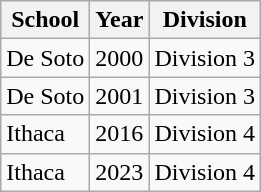<table class="wikitable">
<tr>
<th>School</th>
<th>Year</th>
<th>Division</th>
</tr>
<tr>
<td>De Soto</td>
<td>2000</td>
<td>Division 3</td>
</tr>
<tr>
<td>De Soto</td>
<td>2001</td>
<td>Division 3</td>
</tr>
<tr>
<td>Ithaca</td>
<td>2016</td>
<td>Division 4</td>
</tr>
<tr>
<td>Ithaca</td>
<td>2023</td>
<td>Division 4</td>
</tr>
</table>
